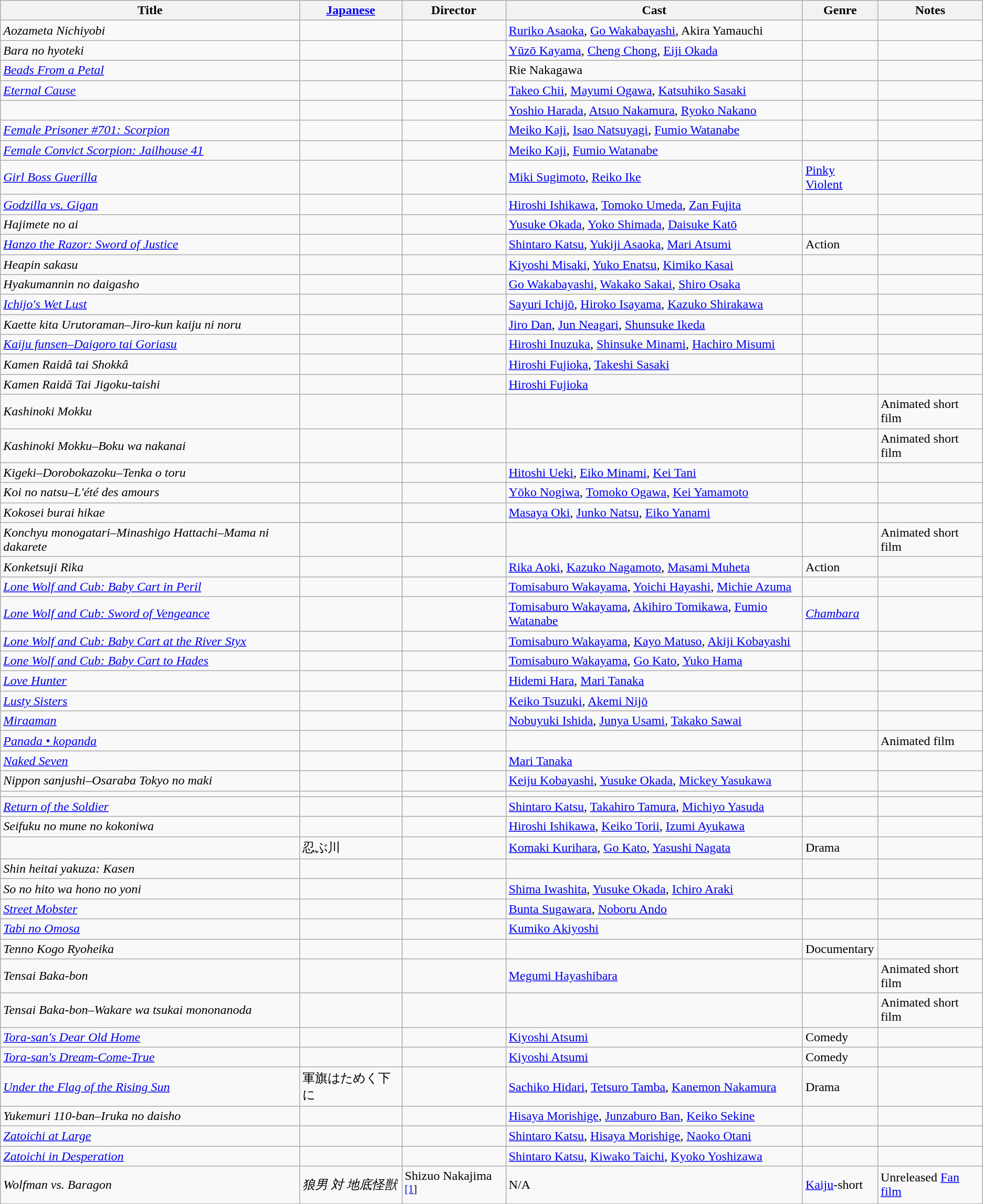<table class="wikitable sortable">
<tr>
<th scope="col">Title</th>
<th><a href='#'>Japanese</a></th>
<th scope="col">Director</th>
<th scope="col" class="unsortable">Cast</th>
<th scope="col">Genre</th>
<th scope="col">Notes</th>
</tr>
<tr>
<td><em>Aozameta Nichiyobi</em></td>
<td></td>
<td></td>
<td><a href='#'>Ruriko Asaoka</a>, <a href='#'>Go Wakabayashi</a>, Akira Yamauchi</td>
<td></td>
<td></td>
</tr>
<tr>
<td><em>Bara no hyoteki</em></td>
<td></td>
<td></td>
<td><a href='#'>Yūzō Kayama</a>, <a href='#'>Cheng Chong</a>, <a href='#'>Eiji Okada</a></td>
<td></td>
<td></td>
</tr>
<tr>
<td><em><a href='#'>Beads From a Petal</a></em></td>
<td></td>
<td></td>
<td>Rie Nakagawa</td>
<td></td>
<td></td>
</tr>
<tr>
<td><em><a href='#'>Eternal Cause</a></em></td>
<td></td>
<td></td>
<td><a href='#'>Takeo Chii</a>, <a href='#'>Mayumi Ogawa</a>, <a href='#'>Katsuhiko Sasaki</a></td>
<td></td>
<td></td>
</tr>
<tr>
<td></td>
<td></td>
<td></td>
<td><a href='#'>Yoshio Harada</a>, <a href='#'>Atsuo Nakamura</a>, <a href='#'>Ryoko Nakano</a></td>
<td></td>
<td></td>
</tr>
<tr>
<td><em><a href='#'>Female Prisoner #701: Scorpion</a></em></td>
<td></td>
<td></td>
<td><a href='#'>Meiko Kaji</a>, <a href='#'>Isao Natsuyagi</a>, <a href='#'>Fumio Watanabe</a></td>
<td></td>
<td></td>
</tr>
<tr>
<td><em><a href='#'>Female Convict Scorpion: Jailhouse 41</a></em></td>
<td></td>
<td></td>
<td><a href='#'>Meiko Kaji</a>, <a href='#'>Fumio Watanabe</a></td>
<td></td>
<td></td>
</tr>
<tr>
<td><em><a href='#'>Girl Boss Guerilla</a></em></td>
<td></td>
<td></td>
<td><a href='#'>Miki Sugimoto</a>, <a href='#'>Reiko Ike</a></td>
<td><a href='#'>Pinky Violent</a></td>
<td></td>
</tr>
<tr>
<td><em><a href='#'>Godzilla vs. Gigan</a></em></td>
<td></td>
<td></td>
<td><a href='#'>Hiroshi Ishikawa</a>, <a href='#'>Tomoko Umeda</a>, <a href='#'>Zan Fujita</a></td>
<td></td>
<td></td>
</tr>
<tr>
<td><em>Hajimete no ai</em></td>
<td></td>
<td></td>
<td><a href='#'>Yusuke Okada</a>, <a href='#'>Yoko Shimada</a>, <a href='#'>Daisuke Katō</a></td>
<td></td>
<td></td>
</tr>
<tr>
<td><em><a href='#'>Hanzo the Razor: Sword of Justice</a></em></td>
<td></td>
<td></td>
<td><a href='#'>Shintaro Katsu</a>, <a href='#'>Yukiji Asaoka</a>, <a href='#'>Mari Atsumi</a></td>
<td>Action</td>
<td></td>
</tr>
<tr>
<td><em>Heapin sakasu</em></td>
<td></td>
<td></td>
<td><a href='#'>Kiyoshi Misaki</a>, <a href='#'>Yuko Enatsu</a>, <a href='#'>Kimiko Kasai</a></td>
<td></td>
<td></td>
</tr>
<tr>
<td><em>Hyakumannin no daigasho</em></td>
<td></td>
<td></td>
<td><a href='#'>Go Wakabayashi</a>, <a href='#'>Wakako Sakai</a>, <a href='#'>Shiro Osaka</a></td>
<td></td>
<td></td>
</tr>
<tr>
<td><em><a href='#'>Ichijo's Wet Lust</a></em></td>
<td></td>
<td></td>
<td><a href='#'>Sayuri Ichijō</a>, <a href='#'>Hiroko Isayama</a>, <a href='#'>Kazuko Shirakawa</a></td>
<td></td>
<td></td>
</tr>
<tr>
<td><em>Kaette kita Urutoraman–Jiro-kun kaiju ni noru</em></td>
<td></td>
<td></td>
<td><a href='#'>Jiro Dan</a>, <a href='#'>Jun Neagari</a>, <a href='#'>Shunsuke Ikeda</a></td>
<td></td>
<td></td>
</tr>
<tr>
<td><em><a href='#'>Kaiju funsen–Daigoro tai Goriasu</a></em></td>
<td></td>
<td></td>
<td><a href='#'>Hiroshi Inuzuka</a>, <a href='#'>Shinsuke Minami</a>, <a href='#'>Hachiro Misumi</a></td>
<td></td>
<td></td>
</tr>
<tr>
<td><em>Kamen Raidâ tai Shokkâ</em></td>
<td></td>
<td></td>
<td><a href='#'>Hiroshi Fujioka</a>, <a href='#'>Takeshi Sasaki</a></td>
<td></td>
<td></td>
</tr>
<tr>
<td><em>Kamen Raidā Tai Jigoku-taishi</em></td>
<td></td>
<td></td>
<td><a href='#'>Hiroshi Fujioka</a></td>
<td></td>
<td></td>
</tr>
<tr>
<td><em>Kashinoki Mokku</em></td>
<td></td>
<td></td>
<td></td>
<td></td>
<td>Animated short film</td>
</tr>
<tr>
<td><em>Kashinoki Mokku–Boku wa nakanai</em></td>
<td></td>
<td></td>
<td></td>
<td></td>
<td>Animated short film</td>
</tr>
<tr>
<td><em>Kigeki–Dorobokazoku–Tenka o toru</em></td>
<td></td>
<td></td>
<td><a href='#'>Hitoshi Ueki</a>, <a href='#'>Eiko Minami</a>, <a href='#'>Kei Tani</a></td>
<td></td>
<td></td>
</tr>
<tr>
<td><em>Koi no natsu–L'été des amours</em></td>
<td></td>
<td></td>
<td><a href='#'>Yōko Nogiwa</a>, <a href='#'>Tomoko Ogawa</a>, <a href='#'>Kei Yamamoto</a></td>
<td></td>
<td></td>
</tr>
<tr>
<td><em>Kokosei burai hikae</em></td>
<td></td>
<td></td>
<td><a href='#'>Masaya Oki</a>, <a href='#'>Junko Natsu</a>, <a href='#'>Eiko Yanami</a></td>
<td></td>
<td></td>
</tr>
<tr>
<td><em>Konchyu monogatari–Minashigo Hattachi–Mama ni dakarete</em></td>
<td></td>
<td></td>
<td></td>
<td></td>
<td>Animated short film</td>
</tr>
<tr>
<td><em>Konketsuji Rika</em></td>
<td></td>
<td></td>
<td><a href='#'>Rika Aoki</a>, <a href='#'>Kazuko Nagamoto</a>, <a href='#'>Masami Muheta</a></td>
<td>Action</td>
<td></td>
</tr>
<tr>
<td><em><a href='#'>Lone Wolf and Cub: Baby Cart in Peril</a></em></td>
<td></td>
<td></td>
<td><a href='#'>Tomisaburo Wakayama</a>, <a href='#'>Yoichi Hayashi</a>, <a href='#'>Michie Azuma</a></td>
<td></td>
<td></td>
</tr>
<tr>
<td><em><a href='#'>Lone Wolf and Cub: Sword of Vengeance</a></em></td>
<td></td>
<td></td>
<td><a href='#'>Tomisaburo Wakayama</a>, <a href='#'>Akihiro Tomikawa</a>, <a href='#'>Fumio Watanabe</a></td>
<td><em><a href='#'>Chambara</a></em></td>
<td></td>
</tr>
<tr>
<td><em><a href='#'>Lone Wolf and Cub: Baby Cart at the River Styx</a></em></td>
<td></td>
<td></td>
<td><a href='#'>Tomisaburo Wakayama</a>, <a href='#'>Kayo Matuso</a>, <a href='#'>Akiji Kobayashi</a></td>
<td></td>
<td></td>
</tr>
<tr>
<td><em><a href='#'>Lone Wolf and Cub: Baby Cart to Hades</a></em></td>
<td></td>
<td></td>
<td><a href='#'>Tomisaburo Wakayama</a>, <a href='#'>Go Kato</a>, <a href='#'>Yuko Hama</a></td>
<td></td>
<td></td>
</tr>
<tr>
<td><em><a href='#'>Love Hunter</a></em></td>
<td></td>
<td></td>
<td><a href='#'>Hidemi Hara</a>, <a href='#'>Mari Tanaka</a></td>
<td></td>
<td></td>
</tr>
<tr>
<td><em><a href='#'>Lusty Sisters</a></em></td>
<td></td>
<td></td>
<td><a href='#'>Keiko Tsuzuki</a>, <a href='#'>Akemi Nijō</a></td>
<td></td>
<td></td>
</tr>
<tr>
<td><em><a href='#'>Miraaman</a></em></td>
<td></td>
<td></td>
<td><a href='#'>Nobuyuki Ishida</a>, <a href='#'>Junya Usami</a>, <a href='#'>Takako Sawai</a></td>
<td></td>
<td></td>
</tr>
<tr>
<td><em><a href='#'>Panada • kopanda</a></em></td>
<td></td>
<td></td>
<td></td>
<td></td>
<td>Animated film</td>
</tr>
<tr>
<td><em><a href='#'>Naked Seven</a></em></td>
<td></td>
<td></td>
<td><a href='#'>Mari Tanaka</a></td>
<td></td>
<td></td>
</tr>
<tr>
<td><em>Nippon sanjushi–Osaraba Tokyo no maki</em></td>
<td></td>
<td></td>
<td><a href='#'>Keiju Kobayashi</a>, <a href='#'>Yusuke Okada</a>, <a href='#'>Mickey Yasukawa</a></td>
<td></td>
<td></td>
</tr>
<tr>
<td></td>
<td></td>
<td></td>
<td></td>
<td></td>
<td></td>
</tr>
<tr>
<td><em><a href='#'>Return of the Soldier</a></em></td>
<td></td>
<td></td>
<td><a href='#'>Shintaro Katsu</a>, <a href='#'>Takahiro Tamura</a>, <a href='#'>Michiyo Yasuda</a></td>
<td></td>
<td></td>
</tr>
<tr>
<td><em>Seifuku no mune no kokoniwa</em></td>
<td></td>
<td></td>
<td><a href='#'>Hiroshi Ishikawa</a>, <a href='#'>Keiko Torii</a>, <a href='#'>Izumi Ayukawa</a></td>
<td></td>
<td></td>
</tr>
<tr>
<td></td>
<td>忍ぶ川</td>
<td></td>
<td><a href='#'>Komaki Kurihara</a>, <a href='#'>Go Kato</a>, <a href='#'>Yasushi Nagata</a></td>
<td>Drama</td>
<td></td>
</tr>
<tr>
<td><em>Shin heitai yakuza: Kasen</em></td>
<td></td>
<td></td>
<td></td>
<td></td>
<td></td>
</tr>
<tr>
<td><em>So no hito wa hono no yoni</em></td>
<td></td>
<td></td>
<td><a href='#'>Shima Iwashita</a>, <a href='#'>Yusuke Okada</a>, <a href='#'>Ichiro Araki</a></td>
<td></td>
<td></td>
</tr>
<tr>
<td><em><a href='#'>Street Mobster</a></em></td>
<td></td>
<td></td>
<td><a href='#'>Bunta Sugawara</a>, <a href='#'>Noboru Ando</a></td>
<td></td>
<td></td>
</tr>
<tr>
<td><em><a href='#'>Tabi no Omosa</a></em></td>
<td></td>
<td></td>
<td><a href='#'>Kumiko Akiyoshi</a></td>
<td></td>
<td></td>
</tr>
<tr>
<td><em>Tenno Kogo Ryoheika</em></td>
<td></td>
<td></td>
<td></td>
<td>Documentary</td>
<td></td>
</tr>
<tr>
<td><em>Tensai Baka-bon</em></td>
<td></td>
<td></td>
<td><a href='#'>Megumi Hayashibara</a></td>
<td></td>
<td>Animated short film</td>
</tr>
<tr>
<td><em>Tensai Baka-bon–Wakare wa tsukai mononanoda</em></td>
<td></td>
<td></td>
<td></td>
<td></td>
<td>Animated short film</td>
</tr>
<tr>
<td><em><a href='#'>Tora-san's Dear Old Home</a></em></td>
<td></td>
<td></td>
<td><a href='#'>Kiyoshi Atsumi</a></td>
<td>Comedy</td>
<td></td>
</tr>
<tr>
<td><em><a href='#'>Tora-san's Dream-Come-True</a></em></td>
<td></td>
<td></td>
<td><a href='#'>Kiyoshi Atsumi</a></td>
<td>Comedy</td>
<td></td>
</tr>
<tr>
<td><em><a href='#'>Under the Flag of the Rising Sun</a></em></td>
<td>軍旗はためく下に</td>
<td></td>
<td><a href='#'>Sachiko Hidari</a>, <a href='#'>Tetsuro Tamba</a>, <a href='#'>Kanemon Nakamura</a></td>
<td>Drama</td>
<td></td>
</tr>
<tr>
<td><em>Yukemuri 110-ban–Iruka no daisho</em></td>
<td></td>
<td></td>
<td><a href='#'>Hisaya Morishige</a>, <a href='#'>Junzaburo Ban</a>, <a href='#'>Keiko Sekine</a></td>
<td></td>
<td></td>
</tr>
<tr>
<td><em><a href='#'>Zatoichi at Large</a></em></td>
<td></td>
<td></td>
<td><a href='#'>Shintaro Katsu</a>, <a href='#'>Hisaya Morishige</a>, <a href='#'>Naoko Otani</a></td>
<td></td>
<td></td>
</tr>
<tr>
<td><em><a href='#'>Zatoichi in Desperation</a></em></td>
<td></td>
<td></td>
<td><a href='#'>Shintaro Katsu</a>, <a href='#'>Kiwako Taichi</a>, <a href='#'>Kyoko Yoshizawa</a></td>
<td></td>
<td></td>
</tr>
<tr>
<td><em>Wolfman vs. Baragon</em></td>
<td><em>狼男 対 地底怪獣</em></td>
<td>Shizuo Nakajima <sup><a href='#'>[1</a>]</sup></td>
<td>N/A</td>
<td><a href='#'>Kaiju</a>-short</td>
<td>Unreleased <a href='#'>Fan film</a></td>
</tr>
</table>
